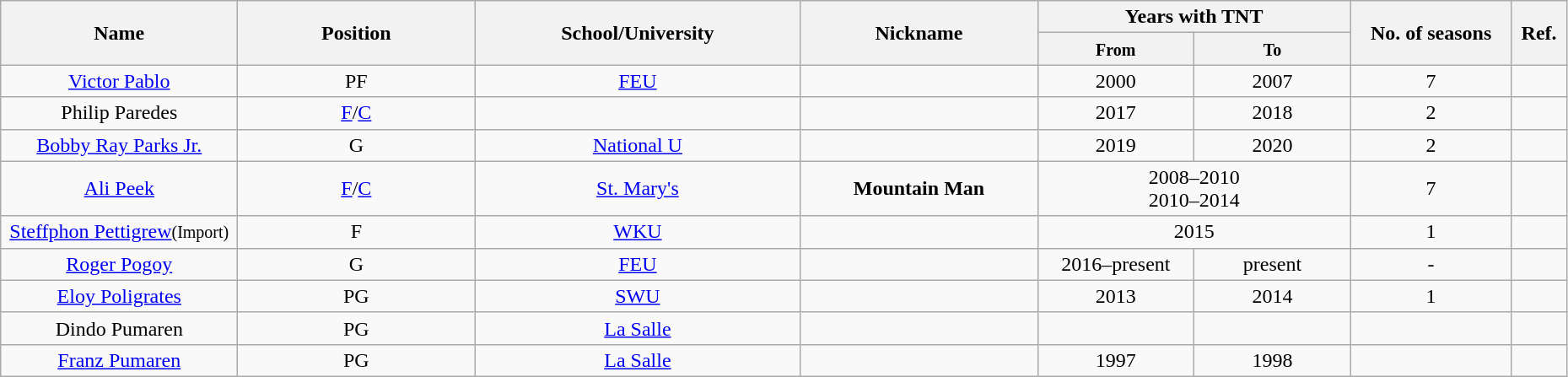<table class="wikitable sortable" style="text-align:center" width="98%">
<tr>
<th style="width:180px;" rowspan="2">Name</th>
<th style="width:180px;" rowspan="2">Position</th>
<th style="width:250px;" rowspan="2">School/University</th>
<th style="width:180px;" rowspan="2">Nickname</th>
<th style="width:180px; text-align:center;" colspan="2">Years with TNT</th>
<th rowspan="2">No. of seasons</th>
<th rowspan="2"; class=unsortable>Ref.</th>
</tr>
<tr>
<th style="width:10%; text-align:center;"><small>From</small></th>
<th style="width:10%; text-align:center;"><small>To</small></th>
</tr>
<tr>
<td><a href='#'>Victor Pablo</a></td>
<td align=center>PF</td>
<td><a href='#'>FEU</a></td>
<td align=center></td>
<td align=center>2000</td>
<td>2007</td>
<td>7</td>
<td></td>
</tr>
<tr>
<td>Philip Paredes</td>
<td><a href='#'>F</a>/<a href='#'>C</a></td>
<td></td>
<td></td>
<td>2017</td>
<td>2018</td>
<td>2</td>
<td></td>
</tr>
<tr>
<td><a href='#'>Bobby Ray Parks Jr.</a></td>
<td align="center">G</td>
<td><a href='#'>National U</a></td>
<td align="center"></td>
<td align="center">2019</td>
<td>2020</td>
<td>2</td>
<td></td>
</tr>
<tr>
<td><a href='#'>Ali Peek</a></td>
<td align="center"><a href='#'>F</a>/<a href='#'>C</a></td>
<td><a href='#'>St. Mary's</a></td>
<td align="center"><strong>Mountain Man</strong></td>
<td colspan="2" align="center">2008–2010<br>2010–2014</td>
<td>7</td>
<td></td>
</tr>
<tr>
<td><a href='#'>Steffphon Pettigrew</a><small>(Import)</small></td>
<td align="center">F</td>
<td><a href='#'>WKU</a></td>
<td align="center"></td>
<td colspan="2" align="center">2015</td>
<td>1</td>
<td></td>
</tr>
<tr>
<td><a href='#'>Roger Pogoy</a></td>
<td align="center">G</td>
<td><a href='#'>FEU</a></td>
<td align="center"></td>
<td align="center">2016–present</td>
<td>present</td>
<td>-</td>
<td></td>
</tr>
<tr>
<td><a href='#'>Eloy Poligrates</a></td>
<td align="center">PG</td>
<td><a href='#'>SWU</a></td>
<td align="center"></td>
<td align="center">2013</td>
<td>2014</td>
<td>1</td>
<td></td>
</tr>
<tr>
<td>Dindo Pumaren</td>
<td align=center>PG</td>
<td><a href='#'>La Salle</a></td>
<td align=center></td>
<td align=center></td>
<td></td>
<td></td>
<td></td>
</tr>
<tr>
<td><a href='#'>Franz Pumaren</a></td>
<td align=center>PG</td>
<td><a href='#'>La Salle</a></td>
<td align=center></td>
<td align=center>1997</td>
<td>1998</td>
<td></td>
<td></td>
</tr>
</table>
